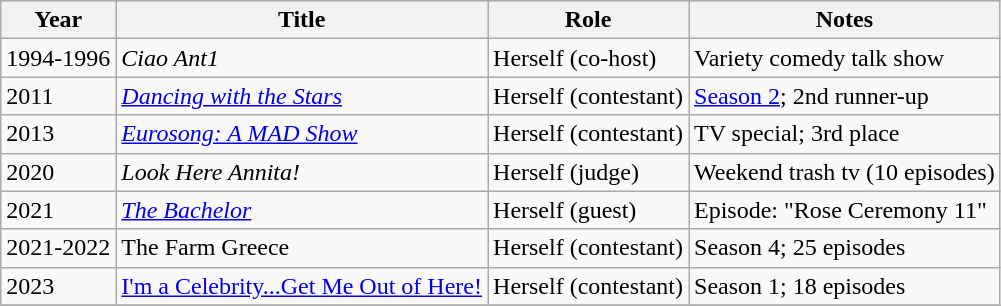<table class="wikitable sortable">
<tr>
<th>Year</th>
<th>Title</th>
<th>Role</th>
<th class="unsortable">Notes</th>
</tr>
<tr>
<td>1994-1996</td>
<td><em>Ciao Ant1</em></td>
<td>Herself (co-host)</td>
<td>Variety comedy talk show</td>
</tr>
<tr>
<td>2011</td>
<td><em><a href='#'>Dancing with the Stars</a></em></td>
<td>Herself (contestant)</td>
<td><a href='#'>Season 2</a>; 2nd runner-up</td>
</tr>
<tr>
<td>2013</td>
<td><em><a href='#'>Eurosong: A MAD Show</a></em></td>
<td>Herself (contestant)</td>
<td>TV special; 3rd place</td>
</tr>
<tr>
<td>2020</td>
<td><em>Look Here Annita!</em></td>
<td>Herself (judge)</td>
<td>Weekend trash tv (10 episodes)</td>
</tr>
<tr>
<td>2021</td>
<td><em><a href='#'>The Bachelor</a></td>
<td>Herself (guest)</td>
<td>Episode: "Rose Ceremony 11"</td>
</tr>
<tr>
<td>2021-2022</td>
<td></em>The Farm Greece<em></td>
<td>Herself (contestant)</td>
<td>Season 4; 25 episodes</td>
</tr>
<tr>
<td>2023</td>
<td></em><a href='#'>I'm a Celebrity...Get Me Out of Here!</a><em></td>
<td>Herself (contestant)</td>
<td>Season 1; 18 episodes</td>
</tr>
<tr>
</tr>
</table>
